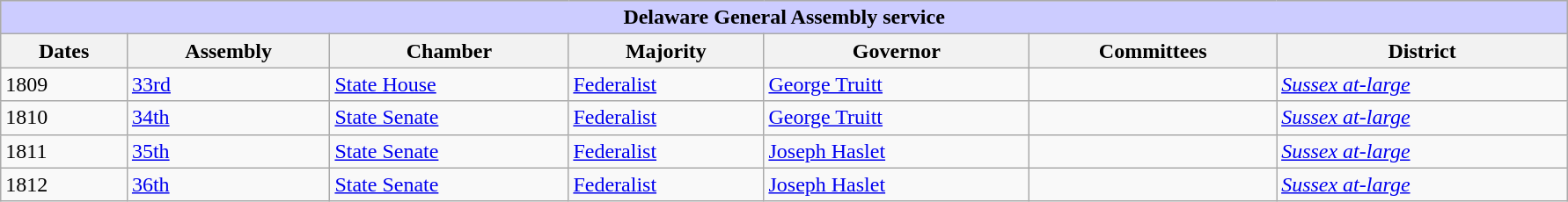<table class=wikitable style="width: 94%" style="text-align: center;" align="center">
<tr bgcolor=#cccccc>
<th colspan=7 style="background: #ccccff;">Delaware General Assembly service</th>
</tr>
<tr>
<th><strong>Dates</strong></th>
<th><strong>Assembly</strong></th>
<th><strong>Chamber</strong></th>
<th><strong>Majority</strong></th>
<th><strong>Governor</strong></th>
<th><strong>Committees</strong></th>
<th><strong>District</strong></th>
</tr>
<tr>
<td>1809</td>
<td><a href='#'>33rd</a></td>
<td><a href='#'>State House</a></td>
<td><a href='#'>Federalist</a></td>
<td><a href='#'>George Truitt</a></td>
<td></td>
<td><a href='#'><em>Sussex at-large</em></a></td>
</tr>
<tr>
<td>1810</td>
<td><a href='#'>34th</a></td>
<td><a href='#'>State Senate</a></td>
<td><a href='#'>Federalist</a></td>
<td><a href='#'>George Truitt</a></td>
<td></td>
<td><a href='#'><em>Sussex at-large</em></a></td>
</tr>
<tr>
<td>1811</td>
<td><a href='#'>35th</a></td>
<td><a href='#'>State Senate</a></td>
<td><a href='#'>Federalist</a></td>
<td><a href='#'>Joseph Haslet</a></td>
<td></td>
<td><a href='#'><em>Sussex at-large</em></a></td>
</tr>
<tr>
<td>1812</td>
<td><a href='#'>36th</a></td>
<td><a href='#'>State Senate</a></td>
<td><a href='#'>Federalist</a></td>
<td><a href='#'>Joseph Haslet</a></td>
<td></td>
<td><a href='#'><em>Sussex at-large</em></a></td>
</tr>
</table>
